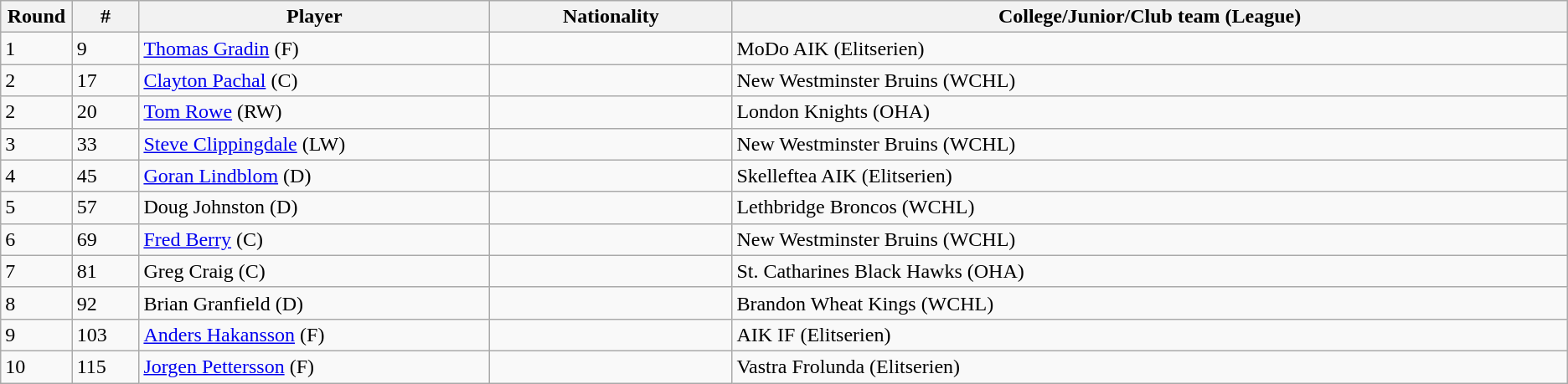<table class="wikitable">
<tr align="center">
<th bgcolor="#DDDDFF" width="4.0%">Round</th>
<th bgcolor="#DDDDFF" width="4.0%">#</th>
<th bgcolor="#DDDDFF" width="21.0%">Player</th>
<th bgcolor="#DDDDFF" width="14.5%">Nationality</th>
<th bgcolor="#DDDDFF" width="50.0%">College/Junior/Club team (League)</th>
</tr>
<tr>
<td>1</td>
<td>9</td>
<td><a href='#'>Thomas Gradin</a> (F)</td>
<td></td>
<td>MoDo AIK (Elitserien)</td>
</tr>
<tr>
<td>2</td>
<td>17</td>
<td><a href='#'>Clayton Pachal</a> (C)</td>
<td></td>
<td>New Westminster Bruins (WCHL)</td>
</tr>
<tr>
<td>2</td>
<td>20</td>
<td><a href='#'>Tom Rowe</a> (RW)</td>
<td></td>
<td>London Knights (OHA)</td>
</tr>
<tr>
<td>3</td>
<td>33</td>
<td><a href='#'>Steve Clippingdale</a> (LW)</td>
<td></td>
<td>New Westminster Bruins (WCHL)</td>
</tr>
<tr>
<td>4</td>
<td>45</td>
<td><a href='#'>Goran Lindblom</a> (D)</td>
<td></td>
<td>Skelleftea AIK (Elitserien)</td>
</tr>
<tr>
<td>5</td>
<td>57</td>
<td>Doug Johnston (D)</td>
<td></td>
<td>Lethbridge Broncos (WCHL)</td>
</tr>
<tr>
<td>6</td>
<td>69</td>
<td><a href='#'>Fred Berry</a> (C)</td>
<td></td>
<td>New Westminster Bruins (WCHL)</td>
</tr>
<tr>
<td>7</td>
<td>81</td>
<td>Greg Craig (C)</td>
<td></td>
<td>St. Catharines Black Hawks (OHA)</td>
</tr>
<tr>
<td>8</td>
<td>92</td>
<td>Brian Granfield (D)</td>
<td></td>
<td>Brandon Wheat Kings (WCHL)</td>
</tr>
<tr>
<td>9</td>
<td>103</td>
<td><a href='#'>Anders Hakansson</a> (F)</td>
<td></td>
<td>AIK IF (Elitserien)</td>
</tr>
<tr>
<td>10</td>
<td>115</td>
<td><a href='#'>Jorgen Pettersson</a> (F)</td>
<td></td>
<td>Vastra Frolunda (Elitserien)</td>
</tr>
</table>
